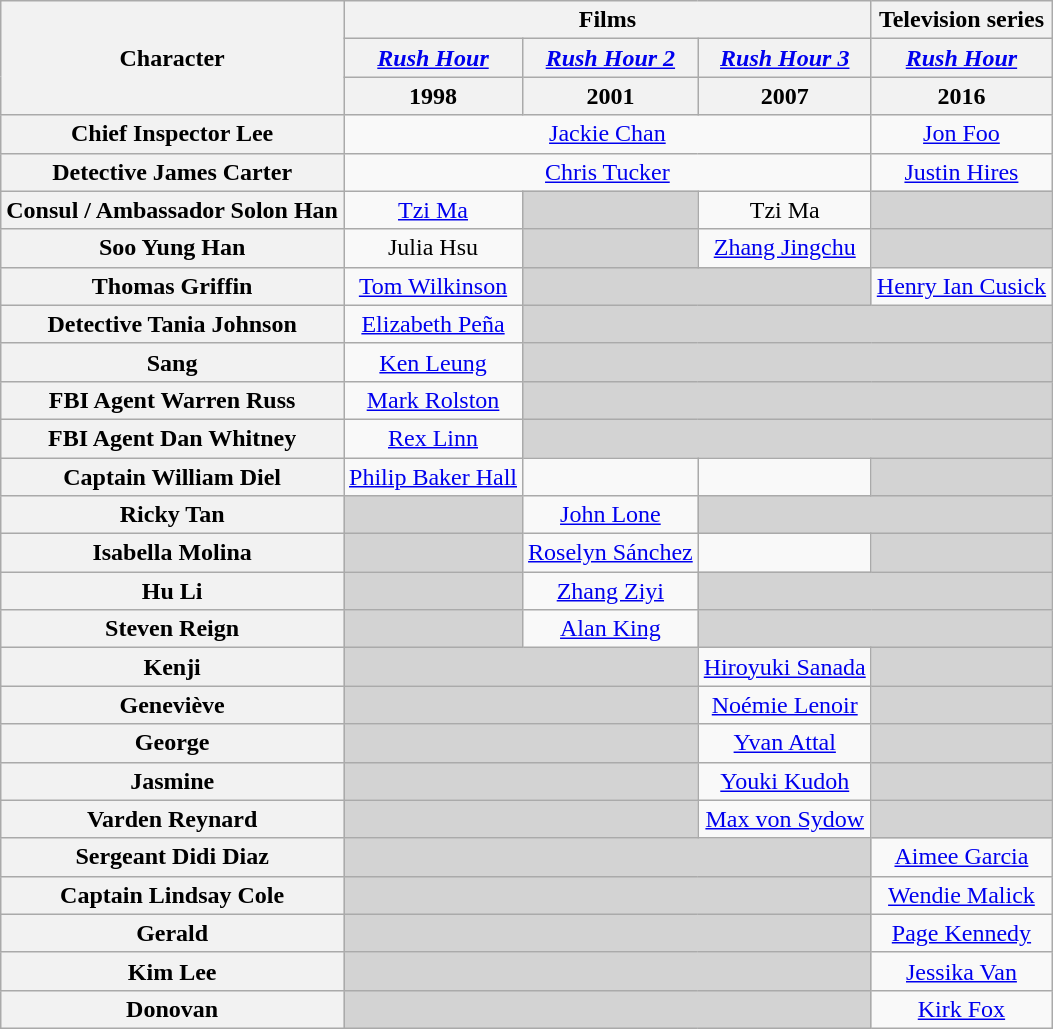<table class="wikitable" style="text-align: center;">
<tr>
<th rowspan="3">Character</th>
<th colspan="3">Films</th>
<th>Television series</th>
</tr>
<tr>
<th><em><a href='#'>Rush Hour</a></em></th>
<th><em><a href='#'>Rush Hour 2</a></em></th>
<th><em><a href='#'>Rush Hour 3</a></em></th>
<th><em><a href='#'>Rush Hour</a></em></th>
</tr>
<tr>
<th>1998</th>
<th>2001</th>
<th>2007</th>
<th>2016</th>
</tr>
<tr>
<th>Chief Inspector Lee</th>
<td colspan="3"><a href='#'>Jackie Chan</a></td>
<td><a href='#'>Jon Foo</a></td>
</tr>
<tr>
<th>Detective James Carter</th>
<td colspan="3"><a href='#'>Chris Tucker</a></td>
<td><a href='#'>Justin Hires</a></td>
</tr>
<tr>
<th>Consul / Ambassador Solon Han</th>
<td><a href='#'>Tzi Ma</a></td>
<td style="background: #D3D3D3;"></td>
<td>Tzi Ma</td>
<td style="background: #D3D3D3;"></td>
</tr>
<tr>
<th>Soo Yung Han</th>
<td>Julia Hsu</td>
<td style="background: #D3D3D3;"></td>
<td><a href='#'>Zhang Jingchu</a></td>
<td style="background: #D3D3D3;"></td>
</tr>
<tr>
<th>Thomas Griffin<br></th>
<td><a href='#'>Tom Wilkinson</a></td>
<td colspan="2" style="background: #D3D3D3;"></td>
<td><a href='#'>Henry Ian Cusick</a></td>
</tr>
<tr>
<th>Detective Tania Johnson</th>
<td><a href='#'>Elizabeth Peña</a></td>
<td colspan="3" style="background: #D3D3D3;"></td>
</tr>
<tr>
<th>Sang</th>
<td><a href='#'>Ken Leung</a></td>
<td colspan="3" style="background: #D3D3D3;"></td>
</tr>
<tr>
<th>FBI Agent Warren Russ</th>
<td><a href='#'>Mark Rolston</a></td>
<td colspan="3" style="background: #D3D3D3;"></td>
</tr>
<tr>
<th>FBI Agent Dan Whitney</th>
<td><a href='#'>Rex Linn</a></td>
<td colspan="3" style="background: #D3D3D3;"></td>
</tr>
<tr>
<th>Captain William Diel</th>
<td><a href='#'>Philip Baker Hall</a></td>
<td></td>
<td></td>
<td style="background: #D3D3D3;"></td>
</tr>
<tr>
<th>Ricky Tan</th>
<td style="background: #D3D3D3;"></td>
<td><a href='#'>John Lone</a></td>
<td colspan="2" style="background: #D3D3D3;"></td>
</tr>
<tr>
<th>Isabella Molina</th>
<td style="background: #D3D3D3;"></td>
<td><a href='#'>Roselyn Sánchez</a></td>
<td></td>
<td style="background: #D3D3D3;"></td>
</tr>
<tr>
<th>Hu Li</th>
<td style="background: #D3D3D3;"></td>
<td><a href='#'>Zhang Ziyi</a></td>
<td colspan="2" style="background: #D3D3D3;"></td>
</tr>
<tr>
<th>Steven Reign</th>
<td style="background: #D3D3D3;"></td>
<td><a href='#'>Alan King</a></td>
<td colspan="2" style="background: #D3D3D3;"></td>
</tr>
<tr>
<th>Kenji</th>
<td colspan="2" style="background: #D3D3D3;"></td>
<td><a href='#'>Hiroyuki Sanada</a></td>
<td style="background: #D3D3D3;"></td>
</tr>
<tr>
<th>Geneviève</th>
<td colspan="2" style="background: #D3D3D3;"></td>
<td><a href='#'>Noémie Lenoir</a></td>
<td style="background: #D3D3D3;"></td>
</tr>
<tr>
<th>George</th>
<td colspan="2" style="background: #D3D3D3;"></td>
<td><a href='#'>Yvan Attal</a></td>
<td style="background: #D3D3D3;"></td>
</tr>
<tr>
<th>Jasmine<br></th>
<td colspan="2" style="background: #D3D3D3;"></td>
<td><a href='#'>Youki Kudoh</a></td>
<td style="background: #D3D3D3;"></td>
</tr>
<tr>
<th>Varden Reynard</th>
<td colspan="2" style="background: #D3D3D3;"></td>
<td><a href='#'>Max von Sydow</a></td>
<td style="background: #D3D3D3;"></td>
</tr>
<tr>
<th>Sergeant Didi Diaz</th>
<td colspan="3" style="background: #D3D3D3;"></td>
<td><a href='#'>Aimee Garcia</a></td>
</tr>
<tr>
<th>Captain Lindsay Cole</th>
<td colspan="3" style="background: #D3D3D3;"></td>
<td><a href='#'>Wendie Malick</a></td>
</tr>
<tr>
<th>Gerald</th>
<td colspan="3" style="background: #D3D3D3;"></td>
<td><a href='#'>Page Kennedy</a></td>
</tr>
<tr>
<th>Kim Lee</th>
<td colspan="3" style="background: #D3D3D3;"></td>
<td><a href='#'>Jessika Van</a></td>
</tr>
<tr>
<th>Donovan</th>
<td colspan="3" style="background: #D3D3D3;"></td>
<td><a href='#'>Kirk Fox</a></td>
</tr>
</table>
